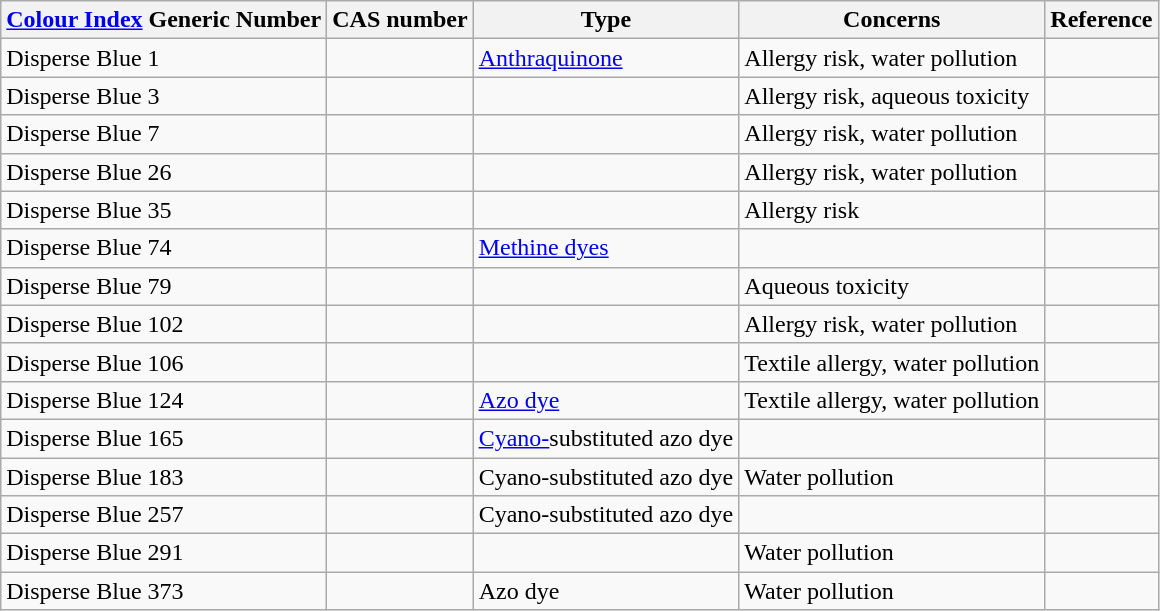<table class="wikitable">
<tr>
<th><a href='#'>Colour Index</a> Generic Number</th>
<th>CAS number</th>
<th>Type</th>
<th>Concerns</th>
<th>Reference</th>
</tr>
<tr>
<td>Disperse Blue 1</td>
<td></td>
<td><a href='#'>Anthraquinone</a></td>
<td>Allergy risk, water pollution</td>
<td></td>
</tr>
<tr>
<td>Disperse Blue 3</td>
<td></td>
<td></td>
<td>Allergy risk, aqueous toxicity</td>
<td></td>
</tr>
<tr>
<td>Disperse Blue 7</td>
<td></td>
<td></td>
<td>Allergy risk, water pollution</td>
<td></td>
</tr>
<tr>
<td>Disperse Blue 26</td>
<td></td>
<td></td>
<td>Allergy risk, water pollution</td>
<td></td>
</tr>
<tr>
<td>Disperse Blue 35</td>
<td></td>
<td></td>
<td>Allergy risk</td>
<td></td>
</tr>
<tr>
<td>Disperse Blue 74</td>
<td></td>
<td><a href='#'>Methine dyes</a></td>
<td></td>
<td></td>
</tr>
<tr>
<td>Disperse Blue 79</td>
<td></td>
<td></td>
<td>Aqueous toxicity</td>
<td></td>
</tr>
<tr>
<td>Disperse Blue 102</td>
<td></td>
<td></td>
<td>Allergy risk, water pollution</td>
<td></td>
</tr>
<tr>
<td>Disperse Blue 106</td>
<td></td>
<td></td>
<td>Textile allergy, water pollution</td>
<td></td>
</tr>
<tr>
<td>Disperse Blue 124</td>
<td></td>
<td><a href='#'>Azo dye</a></td>
<td>Textile allergy, water pollution</td>
<td></td>
</tr>
<tr>
<td>Disperse Blue 165</td>
<td></td>
<td><a href='#'>Cyano-</a>substituted azo dye</td>
<td></td>
<td></td>
</tr>
<tr>
<td>Disperse Blue 183</td>
<td></td>
<td>Cyano-substituted azo dye</td>
<td>Water pollution</td>
<td></td>
</tr>
<tr>
<td>Disperse Blue 257</td>
<td></td>
<td>Cyano-substituted azo dye</td>
<td></td>
<td></td>
</tr>
<tr>
<td>Disperse Blue 291</td>
<td></td>
<td></td>
<td>Water pollution</td>
<td></td>
</tr>
<tr>
<td>Disperse Blue 373</td>
<td></td>
<td>Azo dye</td>
<td>Water pollution</td>
<td></td>
</tr>
</table>
